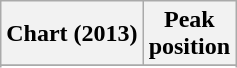<table class="wikitable sortable plainrowheaders">
<tr>
<th>Chart (2013)</th>
<th>Peak<br>position</th>
</tr>
<tr>
</tr>
<tr>
</tr>
<tr>
</tr>
</table>
